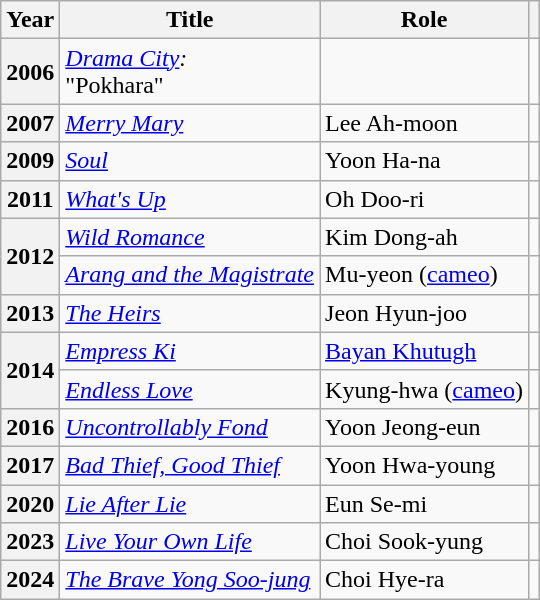<table class="wikitable plainrowheaders sortable">
<tr>
<th scope="col">Year</th>
<th scope="col">Title</th>
<th scope="col">Role</th>
<th scope="col" class="unsortable"></th>
</tr>
<tr>
<th scope="row">2006</th>
<td><em><a href='#'>Drama City</a>:</em><br>"Pokhara"</td>
<td></td>
<td style="text-align:center"></td>
</tr>
<tr>
<th scope="row">2007</th>
<td><em><a href='#'>Merry Mary</a></em></td>
<td>Lee Ah-moon</td>
<td style="text-align:center"></td>
</tr>
<tr>
<th scope="row">2009</th>
<td><em><a href='#'>Soul</a></em></td>
<td>Yoon Ha-na</td>
<td style="text-align:center"></td>
</tr>
<tr>
<th scope="row">2011</th>
<td><em><a href='#'>What's Up</a></em></td>
<td>Oh Doo-ri</td>
<td style="text-align:center"></td>
</tr>
<tr>
<th scope="row" rowspan="2">2012</th>
<td><em><a href='#'>Wild Romance</a></em></td>
<td>Kim Dong-ah</td>
<td style="text-align:center"></td>
</tr>
<tr>
<td><em><a href='#'>Arang and the Magistrate</a></em></td>
<td>Mu-yeon (<a href='#'>cameo</a>)</td>
<td style="text-align:center"></td>
</tr>
<tr>
<th scope="row">2013</th>
<td><em><a href='#'>The Heirs</a></em></td>
<td>Jeon Hyun-joo</td>
<td style="text-align:center"></td>
</tr>
<tr>
<th scope="row" rowspan="2">2014</th>
<td><em><a href='#'>Empress Ki</a></em></td>
<td><a href='#'>Bayan Khutugh</a></td>
<td style="text-align:center"></td>
</tr>
<tr>
<td><em><a href='#'>Endless Love</a></em></td>
<td>Kyung-hwa (<a href='#'>cameo</a>)</td>
<td style="text-align:center"></td>
</tr>
<tr>
<th scope="row">2016</th>
<td><em><a href='#'>Uncontrollably Fond</a></em></td>
<td>Yoon Jeong-eun</td>
<td style="text-align:center"></td>
</tr>
<tr>
<th scope="row">2017</th>
<td><em><a href='#'>Bad Thief, Good Thief</a></em></td>
<td>Yoon Hwa-young</td>
<td style="text-align:center"></td>
</tr>
<tr>
<th scope="row">2020</th>
<td><em><a href='#'>Lie After Lie</a></em></td>
<td>Eun Se-mi</td>
<td></td>
</tr>
<tr>
<th scope="row">2023</th>
<td><em><a href='#'>Live Your Own Life</a></em></td>
<td>Choi Sook-yung</td>
<td style="text-align:center"></td>
</tr>
<tr>
<th scope="row">2024</th>
<td><em><a href='#'>The Brave Yong Soo-jung</a></em></td>
<td>Choi Hye-ra</td>
<td style="text-align:center"></td>
</tr>
</table>
